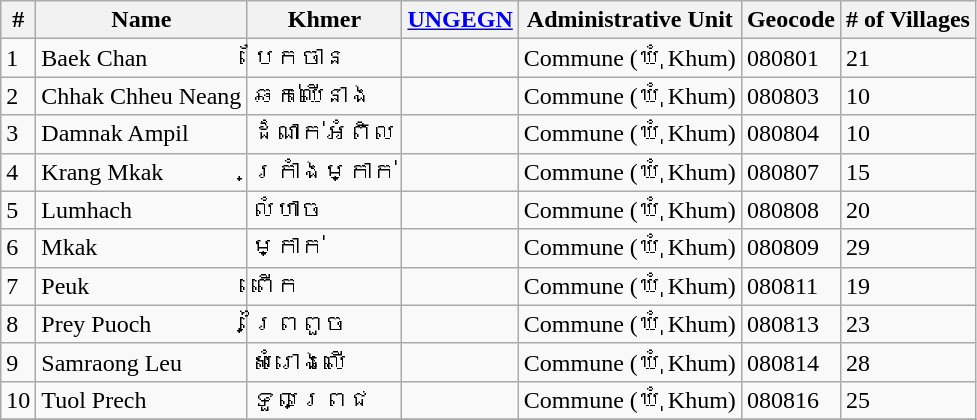<table class="wikitable sortable">
<tr>
<th>#</th>
<th>Name</th>
<th>Khmer</th>
<th><a href='#'>UNGEGN</a></th>
<th>Administrative Unit</th>
<th>Geocode</th>
<th># of Villages</th>
</tr>
<tr>
<td>1</td>
<td>Baek Chan</td>
<td>បែកចាន</td>
<td></td>
<td>Commune (ឃុំ Khum)</td>
<td>080801</td>
<td>21</td>
</tr>
<tr>
<td>2</td>
<td>Chhak Chheu Neang</td>
<td>ឆក់ឈើនាង</td>
<td></td>
<td>Commune (ឃុំ Khum)</td>
<td>080803</td>
<td>10</td>
</tr>
<tr>
<td>3</td>
<td>Damnak Ampil</td>
<td>ដំណាក់អំពិល</td>
<td></td>
<td>Commune (ឃុំ Khum)</td>
<td>080804</td>
<td>10</td>
</tr>
<tr>
<td>4</td>
<td>Krang Mkak</td>
<td>ក្រាំងម្កាក់</td>
<td></td>
<td>Commune (ឃុំ Khum)</td>
<td>080807</td>
<td>15</td>
</tr>
<tr>
<td>5</td>
<td>Lumhach</td>
<td>លំហាច</td>
<td></td>
<td>Commune (ឃុំ Khum)</td>
<td>080808</td>
<td>20</td>
</tr>
<tr>
<td>6</td>
<td>Mkak</td>
<td>ម្កាក់</td>
<td></td>
<td>Commune (ឃុំ Khum)</td>
<td>080809</td>
<td>29</td>
</tr>
<tr>
<td>7</td>
<td>Peuk</td>
<td>ពើក</td>
<td></td>
<td>Commune (ឃុំ Khum)</td>
<td>080811</td>
<td>19</td>
</tr>
<tr>
<td>8</td>
<td>Prey Puoch</td>
<td>ព្រៃពួច</td>
<td></td>
<td>Commune (ឃុំ Khum)</td>
<td>080813</td>
<td>23</td>
</tr>
<tr>
<td>9</td>
<td>Samraong Leu</td>
<td>សំរោងលើ</td>
<td></td>
<td>Commune (ឃុំ Khum)</td>
<td>080814</td>
<td>28</td>
</tr>
<tr>
<td>10</td>
<td>Tuol Prech</td>
<td>ទួលព្រេជ</td>
<td></td>
<td>Commune (ឃុំ Khum)</td>
<td>080816</td>
<td>25</td>
</tr>
<tr>
</tr>
</table>
